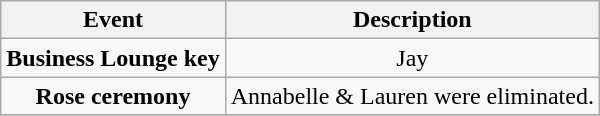<table class="wikitable sortable" style="text-align:center;">
<tr>
<th>Event</th>
<th>Description</th>
</tr>
<tr>
<td><strong>Business Lounge key</strong></td>
<td>Jay</td>
</tr>
<tr>
<td><strong>Rose ceremony</strong></td>
<td>Annabelle & Lauren were eliminated.</td>
</tr>
<tr>
</tr>
</table>
